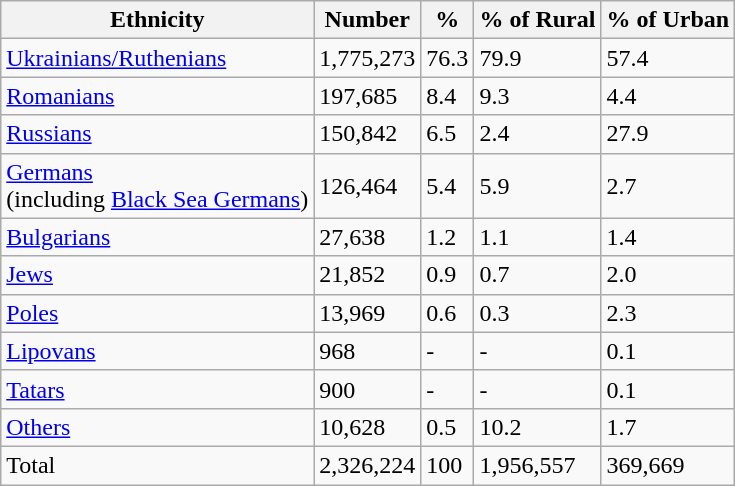<table class="wikitable">
<tr>
<th>Ethnicity</th>
<th>Number</th>
<th>%</th>
<th>% of Rural</th>
<th>% of Urban</th>
</tr>
<tr>
<td><a href='#'>Ukrainians/Ruthenians</a></td>
<td>1,775,273</td>
<td>76.3</td>
<td>79.9</td>
<td>57.4</td>
</tr>
<tr>
<td><a href='#'>Romanians</a></td>
<td>197,685</td>
<td>8.4</td>
<td>9.3</td>
<td>4.4</td>
</tr>
<tr>
<td><a href='#'>Russians</a></td>
<td>150,842</td>
<td>6.5</td>
<td>2.4</td>
<td>27.9</td>
</tr>
<tr>
<td><a href='#'>Germans</a><br>(including <a href='#'>Black Sea Germans</a>)</td>
<td>126,464</td>
<td>5.4</td>
<td>5.9</td>
<td>2.7</td>
</tr>
<tr>
<td><a href='#'>Bulgarians</a></td>
<td>27,638</td>
<td>1.2</td>
<td>1.1</td>
<td>1.4</td>
</tr>
<tr>
<td><a href='#'>Jews</a></td>
<td>21,852</td>
<td>0.9</td>
<td>0.7</td>
<td>2.0</td>
</tr>
<tr>
<td><a href='#'>Poles</a></td>
<td>13,969</td>
<td>0.6</td>
<td>0.3</td>
<td>2.3</td>
</tr>
<tr>
<td><a href='#'>Lipovans</a></td>
<td>968</td>
<td>-</td>
<td>-</td>
<td>0.1</td>
</tr>
<tr>
<td><a href='#'>Tatars</a></td>
<td>900</td>
<td>-</td>
<td>-</td>
<td>0.1</td>
</tr>
<tr>
<td><a href='#'>Others</a></td>
<td>10,628</td>
<td>0.5</td>
<td>10.2</td>
<td>1.7</td>
</tr>
<tr>
<td>Total</td>
<td>2,326,224</td>
<td>100</td>
<td>1,956,557</td>
<td>369,669</td>
</tr>
</table>
